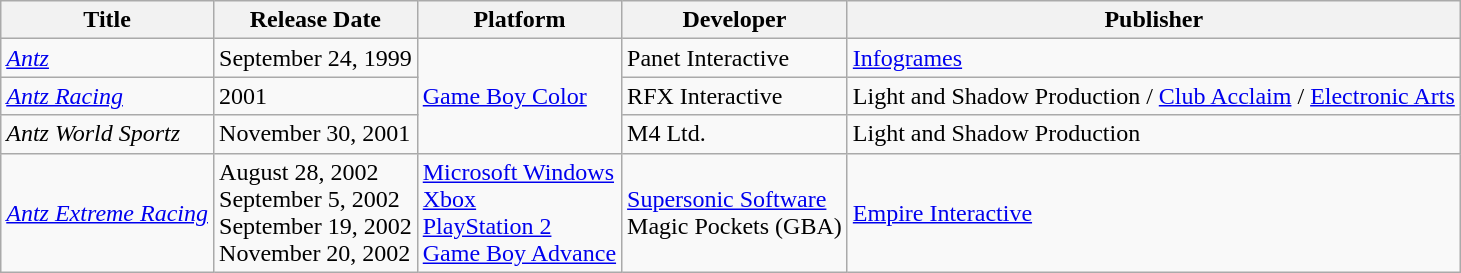<table class="wikitable sortable">
<tr>
<th>Title</th>
<th>Release Date</th>
<th>Platform</th>
<th>Developer</th>
<th>Publisher</th>
</tr>
<tr>
<td><em><a href='#'>Antz</a></em></td>
<td>September 24, 1999</td>
<td rowspan="3"><a href='#'>Game Boy Color</a></td>
<td>Panet Interactive</td>
<td><a href='#'>Infogrames</a></td>
</tr>
<tr>
<td><em><a href='#'>Antz Racing</a></em></td>
<td>2001</td>
<td>RFX Interactive</td>
<td>Light and Shadow Production / <a href='#'>Club Acclaim</a> / <a href='#'>Electronic Arts</a></td>
</tr>
<tr>
<td><em>Antz World Sportz</em></td>
<td>November 30, 2001</td>
<td>M4 Ltd.</td>
<td>Light and Shadow Production</td>
</tr>
<tr>
<td><em><a href='#'>Antz Extreme Racing</a></em></td>
<td>August 28, 2002<br>September 5, 2002<br>September 19, 2002<br>November 20, 2002</td>
<td><a href='#'>Microsoft Windows</a><br><a href='#'>Xbox</a><br><a href='#'>PlayStation 2</a><br><a href='#'>Game Boy Advance</a></td>
<td><a href='#'>Supersonic Software</a><br>Magic Pockets (GBA)</td>
<td><a href='#'>Empire Interactive</a></td>
</tr>
</table>
